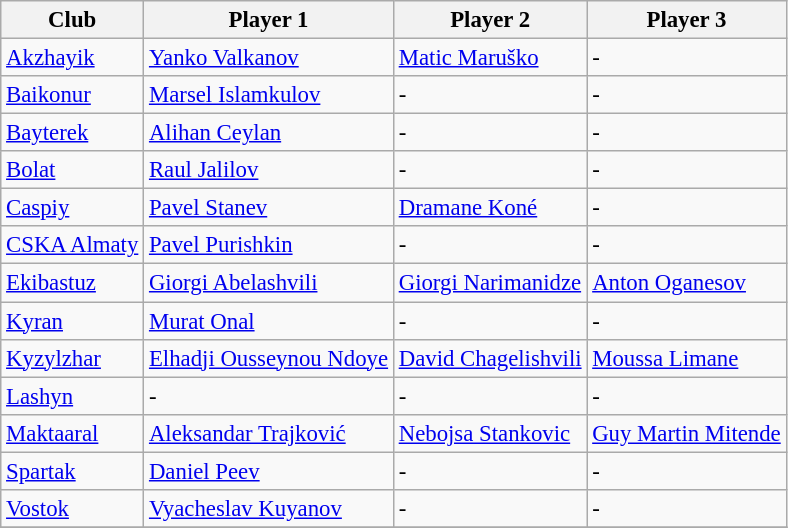<table class="wikitable" style="font-size:95%;">
<tr>
<th>Club</th>
<th>Player 1</th>
<th>Player 2</th>
<th>Player 3</th>
</tr>
<tr>
<td><a href='#'>Akzhayik</a></td>
<td> <a href='#'>Yanko Valkanov</a></td>
<td> <a href='#'>Matic Maruško</a></td>
<td>-</td>
</tr>
<tr>
<td><a href='#'>Baikonur</a></td>
<td> <a href='#'>Marsel Islamkulov</a></td>
<td>-</td>
<td>-</td>
</tr>
<tr>
<td><a href='#'>Bayterek</a></td>
<td> <a href='#'>Alihan Ceylan</a></td>
<td>-</td>
<td>-</td>
</tr>
<tr>
<td><a href='#'>Bolat</a></td>
<td> <a href='#'>Raul Jalilov</a></td>
<td>-</td>
<td>-</td>
</tr>
<tr>
<td><a href='#'>Caspiy</a></td>
<td> <a href='#'>Pavel Stanev</a></td>
<td> <a href='#'>Dramane Koné</a></td>
<td>-</td>
</tr>
<tr>
<td><a href='#'>CSKA Almaty</a></td>
<td> <a href='#'>Pavel Purishkin</a></td>
<td>-</td>
<td>-</td>
</tr>
<tr>
<td><a href='#'>Ekibastuz</a></td>
<td> <a href='#'>Giorgi Abelashvili</a></td>
<td> <a href='#'>Giorgi Narimanidze</a></td>
<td> <a href='#'>Anton Oganesov</a></td>
</tr>
<tr>
<td><a href='#'>Kyran</a></td>
<td> <a href='#'>Murat Onal</a></td>
<td>-</td>
<td>-</td>
</tr>
<tr>
<td><a href='#'>Kyzylzhar</a></td>
<td> <a href='#'>Elhadji Ousseynou Ndoye</a></td>
<td> <a href='#'>David Chagelishvili</a></td>
<td> <a href='#'>Moussa Limane</a></td>
</tr>
<tr>
<td><a href='#'>Lashyn</a></td>
<td>-</td>
<td>-</td>
<td>-</td>
</tr>
<tr>
<td><a href='#'>Maktaaral</a></td>
<td> <a href='#'>Aleksandar Trajković</a></td>
<td> <a href='#'>Nebojsa Stankovic</a></td>
<td> <a href='#'>Guy Martin Mitende</a></td>
</tr>
<tr>
<td><a href='#'>Spartak</a></td>
<td> <a href='#'>Daniel Peev</a></td>
<td>-</td>
<td>-</td>
</tr>
<tr>
<td><a href='#'>Vostok</a></td>
<td> <a href='#'>Vyacheslav Kuyanov</a></td>
<td>-</td>
<td>-</td>
</tr>
<tr>
</tr>
</table>
